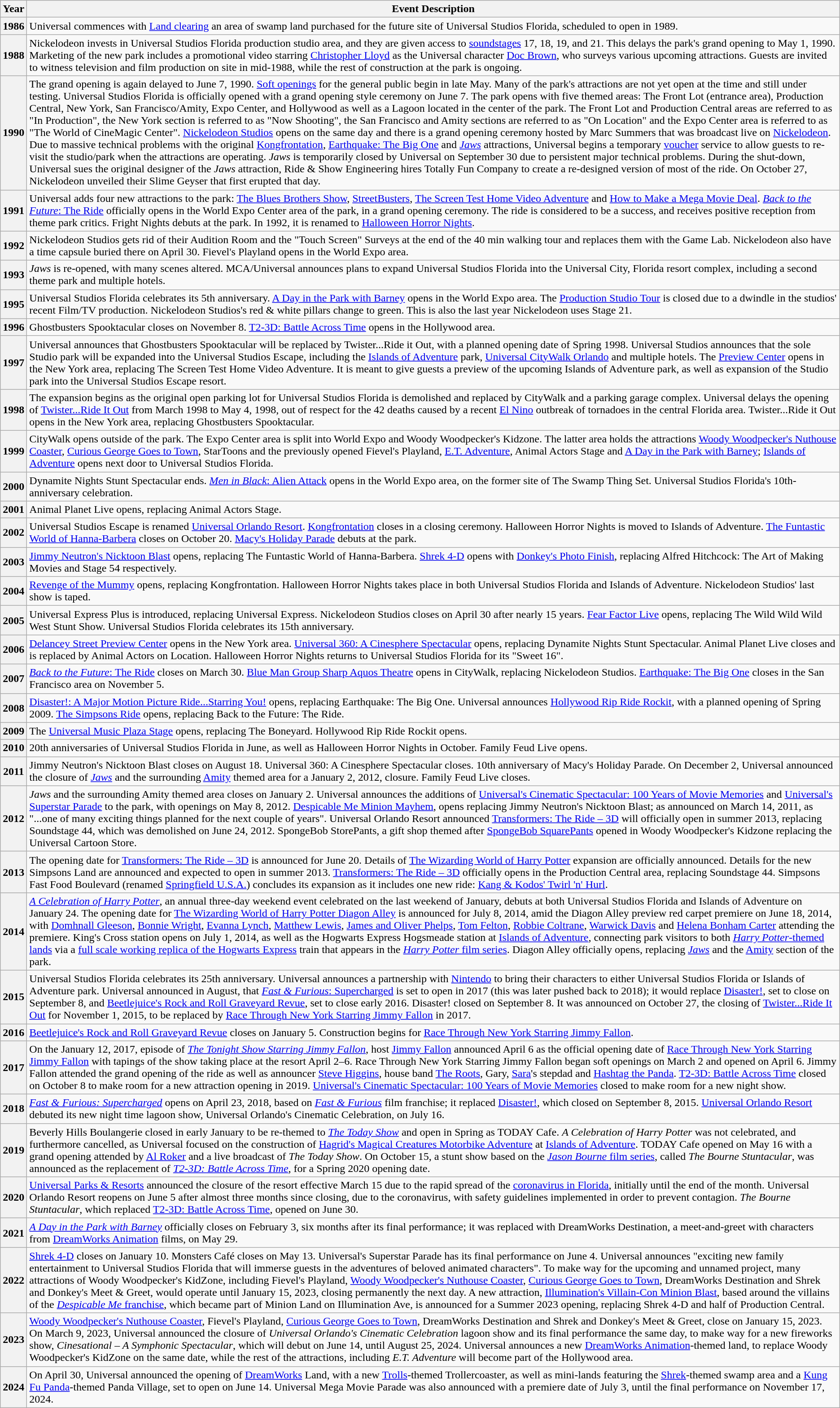<table class="wikitable mw-collapsible mw-collapsed">
<tr>
<th>Year</th>
<th>Event Description</th>
</tr>
<tr>
<th style="text-align:center">1986</th>
<td>Universal commences with <a href='#'>Land clearing</a> an area of swamp land purchased for the future site of Universal Studios Florida, scheduled to open in 1989.</td>
</tr>
<tr>
<th style="text-align:center">1988</th>
<td>Nickelodeon invests in Universal Studios Florida production studio area, and they are given access to <a href='#'>soundstages</a> 17, 18, 19, and 21. This delays the park's grand opening to May 1, 1990. Marketing of the new park includes a promotional video starring <a href='#'>Christopher Lloyd</a> as the Universal character <a href='#'>Doc Brown</a>, who surveys various upcoming attractions. Guests are invited to witness television and film production on site in mid-1988, while the rest of construction at the park is ongoing.</td>
</tr>
<tr>
<th style="text-align:center">1990</th>
<td>The grand opening is again delayed to June 7, 1990. <a href='#'>Soft openings</a> for the general public begin in late May. Many of the park's attractions are not yet open at the time and still under testing. Universal Studios Florida is officially opened with a grand opening style ceremony on June 7. The park opens with five themed areas: The Front Lot (entrance area), Production Central, New York, San Francisco/Amity, Expo Center, and Hollywood as well as a Lagoon located in the center of the park. The Front Lot and Production Central areas are referred to as "In Production", the New York section is referred to as "Now Shooting", the San Francisco and Amity sections are referred to as "On Location" and the Expo Center area is referred to as "The World of CineMagic Center". <a href='#'>Nickelodeon Studios</a> opens on the same day and there is a grand opening ceremony hosted by Marc Summers that was broadcast live on <a href='#'>Nickelodeon</a>. Due to massive technical problems with the original <a href='#'>Kongfrontation</a>, <a href='#'>Earthquake: The Big One</a> and <em><a href='#'>Jaws</a></em> attractions, Universal begins a temporary <a href='#'>voucher</a> service to allow guests to re-visit the studio/park when the attractions are operating. <em>Jaws</em> is temporarily closed by Universal on September 30 due to persistent major technical problems. During the shut-down, Universal sues the original designer of the <em>Jaws</em> attraction, Ride & Show Engineering hires Totally Fun Company to create a re-designed version of most of the ride. On October 27, Nickelodeon unveiled their Slime Geyser that first erupted that day.</td>
</tr>
<tr>
<th style="text-align:center">1991</th>
<td>Universal adds four new attractions to the park: <a href='#'>The Blues Brothers Show</a>, <a href='#'>StreetBusters</a>, <a href='#'>The Screen Test Home Video Adventure</a> and <a href='#'>How to Make a Mega Movie Deal</a>. <a href='#'><em>Back to the Future</em>: The Ride</a> officially opens in the World Expo Center area of the park, in a grand opening ceremony. The ride is considered to be a success, and receives positive reception from theme park critics. Fright Nights debuts at the park. In 1992, it is renamed to <a href='#'>Halloween Horror Nights</a>.</td>
</tr>
<tr>
<th -style="text-align:center">1992</th>
<td>Nickelodeon Studios gets rid of their Audition Room and the "Touch Screen" Surveys at the end of the 40 min walking tour and replaces them with the Game Lab. Nickelodeon also have a time capsule buried there on April 30. Fievel's Playland opens in the World Expo area.</td>
</tr>
<tr>
<th style="text-align:center">1993</th>
<td><em>Jaws</em> is re-opened, with many scenes altered. MCA/Universal announces plans to expand Universal Studios Florida into the Universal City, Florida resort complex, including a second theme park and multiple hotels.</td>
</tr>
<tr>
<th style="text-align:center">1995</th>
<td>Universal Studios Florida celebrates its 5th anniversary. <a href='#'>A Day in the Park with Barney</a> opens in the World Expo area. The <a href='#'>Production Studio Tour</a> is closed due to a dwindle in the studios' recent Film/TV production. Nickelodeon Studios's red & white pillars change to green. This is also the last year Nickelodeon uses Stage 21.</td>
</tr>
<tr>
<th style="text-align:center">1996</th>
<td>Ghostbusters Spooktacular closes on November 8. <a href='#'>T2-3D: Battle Across Time</a> opens in the Hollywood area.</td>
</tr>
<tr>
<th style="text-align:center">1997</th>
<td>Universal announces that Ghostbusters Spooktacular will be replaced by Twister...Ride it Out, with a planned opening date of Spring 1998. Universal Studios announces that the sole Studio park will be expanded into the Universal Studios Escape, including the <a href='#'>Islands of Adventure</a> park, <a href='#'>Universal CityWalk Orlando</a> and multiple hotels. The <a href='#'>Preview Center</a> opens in the New York area, replacing The Screen Test Home Video Adventure. It is meant to give guests a preview of the upcoming Islands of Adventure park, as well as expansion of the Studio park into the Universal Studios Escape resort.</td>
</tr>
<tr>
<th style="text-align:center">1998</th>
<td>The expansion begins as the original open parking lot for Universal Studios Florida is demolished and replaced by CityWalk and a parking garage complex. Universal delays the opening of <a href='#'>Twister...Ride It Out</a> from March 1998 to May 4, 1998, out of respect for the 42 deaths caused by a recent <a href='#'>El Nino</a> outbreak of tornadoes in the central Florida area. Twister...Ride it Out opens in the New York area, replacing Ghostbusters Spooktacular.</td>
</tr>
<tr>
<th style="text-align:center">1999</th>
<td>CityWalk opens outside of the park. The Expo Center area is split into World Expo and Woody Woodpecker's Kidzone. The latter area holds the attractions <a href='#'>Woody Woodpecker's Nuthouse Coaster</a>, <a href='#'>Curious George Goes to Town</a>, StarToons and the previously opened Fievel's Playland, <a href='#'>E.T. Adventure</a>, Animal Actors Stage and <a href='#'>A Day in the Park with Barney</a>; <a href='#'>Islands of Adventure</a> opens next door to Universal Studios Florida.</td>
</tr>
<tr>
<th style="text-align:center">2000</th>
<td>Dynamite Nights Stunt Spectacular ends. <a href='#'><em>Men in Black</em>: Alien Attack</a> opens in the World Expo area, on the former site of The Swamp Thing Set. Universal Studios Florida's 10th-anniversary celebration.</td>
</tr>
<tr>
<th style="text-align:center">2001</th>
<td>Animal Planet Live opens, replacing Animal Actors Stage.</td>
</tr>
<tr>
<th style="text-align:center">2002</th>
<td>Universal Studios Escape is renamed <a href='#'>Universal Orlando Resort</a>. <a href='#'>Kongfrontation</a> closes in a closing ceremony. Halloween Horror Nights is moved to Islands of Adventure. <a href='#'>The Funtastic World of Hanna-Barbera</a> closes on October 20. <a href='#'>Macy's Holiday Parade</a> debuts at the park.</td>
</tr>
<tr>
<th style="text-align:center">2003</th>
<td><a href='#'>Jimmy Neutron's Nicktoon Blast</a> opens, replacing The Funtastic World of Hanna-Barbera. <a href='#'>Shrek 4-D</a> opens with <a href='#'>Donkey's Photo Finish</a>, replacing Alfred Hitchcock: The Art of Making Movies and Stage 54 respectively.</td>
</tr>
<tr>
<th style="text-align:center">2004</th>
<td><a href='#'>Revenge of the Mummy</a> opens, replacing Kongfrontation. Halloween Horror Nights takes place in both Universal Studios Florida and Islands of Adventure. Nickelodeon Studios' last show is taped.</td>
</tr>
<tr>
<th style="text-align:center">2005</th>
<td>Universal Express Plus is introduced, replacing Universal Express. Nickelodeon Studios closes on April 30 after nearly 15 years. <a href='#'>Fear Factor Live</a> opens, replacing The Wild Wild Wild West Stunt Show. Universal Studios Florida celebrates its 15th anniversary.</td>
</tr>
<tr>
<th style="text-align:center">2006</th>
<td><a href='#'>Delancey Street Preview Center</a> opens in the New York area. <a href='#'>Universal 360: A Cinesphere Spectacular</a> opens, replacing Dynamite Nights Stunt Spectacular. Animal Planet Live closes and is replaced by Animal Actors on Location. Halloween Horror Nights returns to Universal Studios Florida for its "Sweet 16".</td>
</tr>
<tr>
<th style="text-align:center">2007</th>
<td><a href='#'><em>Back to the Future</em>: The Ride</a> closes on March 30. <a href='#'>Blue Man Group Sharp Aquos Theatre</a> opens in CityWalk, replacing Nickelodeon Studios. <a href='#'>Earthquake: The Big One</a> closes in the San Francisco area on November 5.</td>
</tr>
<tr>
<th style="text-align:center">2008</th>
<td><a href='#'>Disaster!: A Major Motion Picture Ride...Starring You!</a> opens, replacing Earthquake: The Big One. Universal announces <a href='#'>Hollywood Rip Ride Rockit</a>, with a planned opening of Spring 2009. <a href='#'>The Simpsons Ride</a> opens, replacing Back to the Future: The Ride.</td>
</tr>
<tr>
<th style="text-align:center">2009</th>
<td>The <a href='#'>Universal Music Plaza Stage</a> opens, replacing The Boneyard. Hollywood Rip Ride Rockit opens.</td>
</tr>
<tr>
<th style="text-align:center">2010</th>
<td>20th anniversaries of Universal Studios Florida in June, as well as Halloween Horror Nights in October. Family Feud Live opens.</td>
</tr>
<tr>
<th style="text-align:center">2011</th>
<td>Jimmy Neutron's Nicktoon Blast closes on August 18. Universal 360: A Cinesphere Spectacular closes. 10th anniversary of Macy's Holiday Parade. On December 2, Universal announced the closure of <em><a href='#'>Jaws</a></em> and the surrounding <a href='#'>Amity</a> themed area for a January 2, 2012, closure. Family Feud Live closes.</td>
</tr>
<tr>
<th style="text-align:center">2012</th>
<td><em>Jaws</em> and the surrounding Amity themed area closes on January 2. Universal announces the additions of <a href='#'>Universal's Cinematic Spectacular: 100 Years of Movie Memories</a> and <a href='#'>Universal's Superstar Parade</a> to the park, with openings on May 8, 2012. <a href='#'>Despicable Me Minion Mayhem</a>, opens replacing Jimmy Neutron's Nicktoon Blast; as announced on March 14, 2011, as "...one of many exciting things planned for the next couple of years". Universal Orlando Resort announced <a href='#'>Transformers: The Ride – 3D</a> will officially open in summer 2013, replacing Soundstage 44, which was demolished on June 24, 2012. SpongeBob StorePants, a gift shop themed after <a href='#'>SpongeBob SquarePants</a> opened in Woody Woodpecker's Kidzone replacing the Universal Cartoon Store.</td>
</tr>
<tr>
<th style="text-align:center">2013</th>
<td>The opening date for <a href='#'>Transformers: The Ride – 3D</a> is announced for June 20. Details of <a href='#'>The Wizarding World of Harry Potter</a> expansion are officially announced. Details for the new Simpsons Land are announced and expected to open in summer 2013. <a href='#'>Transformers: The Ride – 3D</a> officially opens in the Production Central area, replacing Soundstage 44. Simpsons Fast Food Boulevard (renamed <a href='#'>Springfield U.S.A.</a>) concludes its expansion as it includes one new ride: <a href='#'>Kang & Kodos' Twirl 'n' Hurl</a>.</td>
</tr>
<tr>
<th style="text-align:center">2014</th>
<td><em><a href='#'>A Celebration of Harry Potter</a></em>, an annual three-day weekend event celebrated on the last weekend of January, debuts at both Universal Studios Florida and Islands of Adventure on January 24. The opening date for <a href='#'>The Wizarding World of Harry Potter Diagon Alley</a> is announced for July 8, 2014, amid the Diagon Alley preview red carpet premiere on June 18, 2014, with <a href='#'>Domhnall Gleeson</a>, <a href='#'>Bonnie Wright</a>, <a href='#'>Evanna Lynch</a>, <a href='#'>Matthew Lewis</a>, <a href='#'>James and Oliver Phelps</a>, <a href='#'>Tom Felton</a>, <a href='#'>Robbie Coltrane</a>, <a href='#'>Warwick Davis</a> and <a href='#'>Helena Bonham Carter</a> attending the premiere. King's Cross station opens on July 1, 2014, as well as the Hogwarts Express Hogsmeade station at <a href='#'>Islands of Adventure</a>, connecting park visitors to both <a href='#'><em>Harry Potter</em>-themed lands</a> via a <a href='#'>full scale working replica of the Hogwarts Express</a> train that appears in the <a href='#'><em>Harry Potter</em> film series</a>. Diagon Alley officially opens, replacing <em><a href='#'>Jaws</a></em> and the <a href='#'>Amity</a> section of the park.</td>
</tr>
<tr>
<th style="text-align:center">2015</th>
<td>Universal Studios Florida celebrates its 25th anniversary. Universal announces a partnership with <a href='#'>Nintendo</a> to bring their characters to either Universal Studios Florida or Islands of Adventure park. Universal announced in August, that <a href='#'><em>Fast & Furious</em>: Supercharged</a> is set to open in 2017 (this was later pushed back to 2018); it would replace <a href='#'>Disaster!</a>, set to close on September 8, and <a href='#'>Beetlejuice's Rock and Roll Graveyard Revue</a>, set to close early 2016. Disaster! closed on September 8. It was announced on October 27, the closing of <a href='#'>Twister...Ride It Out</a> for November 1, 2015, to be replaced by <a href='#'>Race Through New York Starring Jimmy Fallon</a> in 2017.</td>
</tr>
<tr>
<th style="text-align:center">2016</th>
<td><a href='#'>Beetlejuice's Rock and Roll Graveyard Revue</a> closes on January 5. Construction begins for <a href='#'>Race Through New York Starring Jimmy Fallon</a>.</td>
</tr>
<tr>
<th style="text-align:center">2017</th>
<td>On the January 12, 2017, episode of <em><a href='#'>The Tonight Show Starring Jimmy Fallon</a></em>, host <a href='#'>Jimmy Fallon</a> announced April 6 as the official opening date of <a href='#'>Race Through New York Starring Jimmy Fallon</a> with tapings of the show taking place at the resort April 2–6. Race Through New York Starring Jimmy Fallon began soft openings on March 2 and opened on April 6. Jimmy Fallon attended the grand opening of the ride as well as announcer <a href='#'>Steve Higgins</a>, house band <a href='#'>The Roots</a>, Gary, <a href='#'>Sara</a>'s stepdad and <a href='#'>Hashtag the Panda</a>. <a href='#'>T2-3D: Battle Across Time</a> closed on October 8 to make room for a new attraction opening in 2019. <a href='#'>Universal's Cinematic Spectacular: 100 Years of Movie Memories</a> closed to make room for a new night show.</td>
</tr>
<tr>
<th style="text-align:center">2018</th>
<td><em><a href='#'>Fast & Furious: Supercharged</a></em> opens on April 23, 2018, based on <em><a href='#'>Fast & Furious</a></em> film franchise; it replaced <a href='#'>Disaster!</a>, which closed on September 8, 2015. <a href='#'>Universal Orlando Resort</a> debuted its new night time lagoon show, Universal Orlando's Cinematic Celebration, on July 16.</td>
</tr>
<tr>
<th style="text-align:center">2019</th>
<td>Beverly Hills Boulangerie closed in early January to be re-themed to <a href='#'><em>The Today Show</em></a> and open in Spring as TODAY Cafe. <em>A Celebration of Harry Potter</em> was not celebrated, and furthermore cancelled, as Universal focused on the construction of <a href='#'>Hagrid's Magical Creatures Motorbike Adventure</a> at <a href='#'>Islands of Adventure</a>. TODAY Cafe opened on May 16 with a grand opening attended by <a href='#'>Al Roker</a> and a live broadcast of <em>The Today Show</em>. On October 15, a stunt show based on the <a href='#'><em>Jason Bourne</em> film series</a>, called <em>The Bourne Stuntacular</em>, was announced as the replacement of <em><a href='#'>T2-3D: Battle Across Time</a></em>, for a Spring 2020 opening date.</td>
</tr>
<tr>
<th style="text-align:center">2020</th>
<td><a href='#'>Universal Parks & Resorts</a> announced the closure of the resort effective March 15 due to the rapid spread of the <a href='#'>coronavirus in Florida</a>, initially until the end of the month. Universal Orlando Resort reopens on June 5 after almost three months since closing, due to the coronavirus, with safety guidelines implemented in order to prevent contagion. <em>The Bourne Stuntacular</em>, which replaced <a href='#'>T2-3D: Battle Across Time</a>, opened on June 30.</td>
</tr>
<tr>
<th style="text-align:center">2021</th>
<td><em><a href='#'>A Day in the Park with Barney</a></em> officially closes on February 3, six months after its final performance; it was replaced with DreamWorks Destination, a meet-and-greet with characters from <a href='#'>DreamWorks Animation</a> films, on May 29.</td>
</tr>
<tr>
<th style="text-align:center">2022</th>
<td><a href='#'>Shrek 4-D</a> closes on January 10. Monsters Café closes on May 13. Universal's Superstar Parade has its final performance on June 4. Universal announces "exciting new family entertainment to Universal Studios Florida that will immerse guests in the adventures of beloved animated characters". To make way for the upcoming and unnamed project, many attractions of Woody Woodpecker's KidZone, including Fievel's Playland, <a href='#'>Woody Woodpecker's Nuthouse Coaster</a>, <a href='#'>Curious George Goes to Town</a>, DreamWorks Destination and Shrek and Donkey's Meet & Greet, would operate until January 15, 2023, closing permanently the next day. A new attraction, <a href='#'>Illumination's Villain-Con Minion Blast</a>, based around the villains of the <a href='#'><em>Despicable Me</em> franchise</a>, which became part of Minion Land on Illumination Ave, is announced for a Summer 2023 opening, replacing Shrek 4-D and half of Production Central.</td>
</tr>
<tr>
<th style="text-align:center">2023</th>
<td><a href='#'>Woody Woodpecker's Nuthouse Coaster</a>, Fievel's Playland, <a href='#'>Curious George Goes to Town</a>, DreamWorks Destination and Shrek and Donkey's Meet & Greet, close on January 15, 2023. On March 9, 2023, Universal announced the closure of <em>Universal Orlando's Cinematic Celebration</em> lagoon show and its final performance the same day, to make way for a new fireworks show, <em>Cinesational – A Symphonic Spectacular</em>, which will debut on June 14, until August 25, 2024. Universal announces a new <a href='#'>DreamWorks Animation</a>-themed land, to replace Woody Woodpecker's KidZone on the same date, while the rest of the attractions, including <em>E.T. Adventure</em> will become part of the Hollywood area.</td>
</tr>
<tr>
<th>2024</th>
<td>On April 30, Universal announced the opening of <a href='#'>DreamWorks</a> Land, with a new <a href='#'>Trolls</a>-themed Trollercoaster, as well as mini-lands featuring the <a href='#'>Shrek</a>-themed swamp area and a <a href='#'>Kung Fu Panda</a>-themed Panda Village, set to open on June 14. Universal Mega Movie Parade was also announced with a premiere date of July 3, until the final performance on November 17, 2024.</td>
</tr>
</table>
